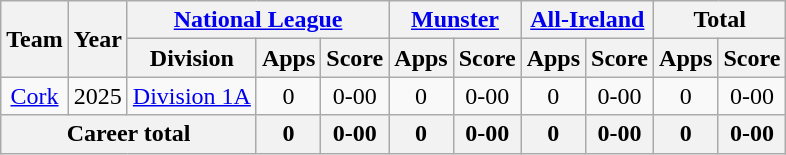<table class="wikitable" style="text-align:center">
<tr>
<th rowspan="2">Team</th>
<th rowspan="2">Year</th>
<th colspan="3"><a href='#'>National League</a></th>
<th colspan="2"><a href='#'>Munster</a></th>
<th colspan="2"><a href='#'>All-Ireland</a></th>
<th colspan="2">Total</th>
</tr>
<tr>
<th>Division</th>
<th>Apps</th>
<th>Score</th>
<th>Apps</th>
<th>Score</th>
<th>Apps</th>
<th>Score</th>
<th>Apps</th>
<th>Score</th>
</tr>
<tr>
<td rowspan="1"><a href='#'>Cork</a></td>
<td>2025</td>
<td rowspan="1"><a href='#'>Division 1A</a></td>
<td>0</td>
<td>0-00</td>
<td>0</td>
<td>0-00</td>
<td>0</td>
<td>0-00</td>
<td>0</td>
<td>0-00</td>
</tr>
<tr>
<th colspan="3">Career total</th>
<th>0</th>
<th>0-00</th>
<th>0</th>
<th>0-00</th>
<th>0</th>
<th>0-00</th>
<th>0</th>
<th>0-00</th>
</tr>
</table>
